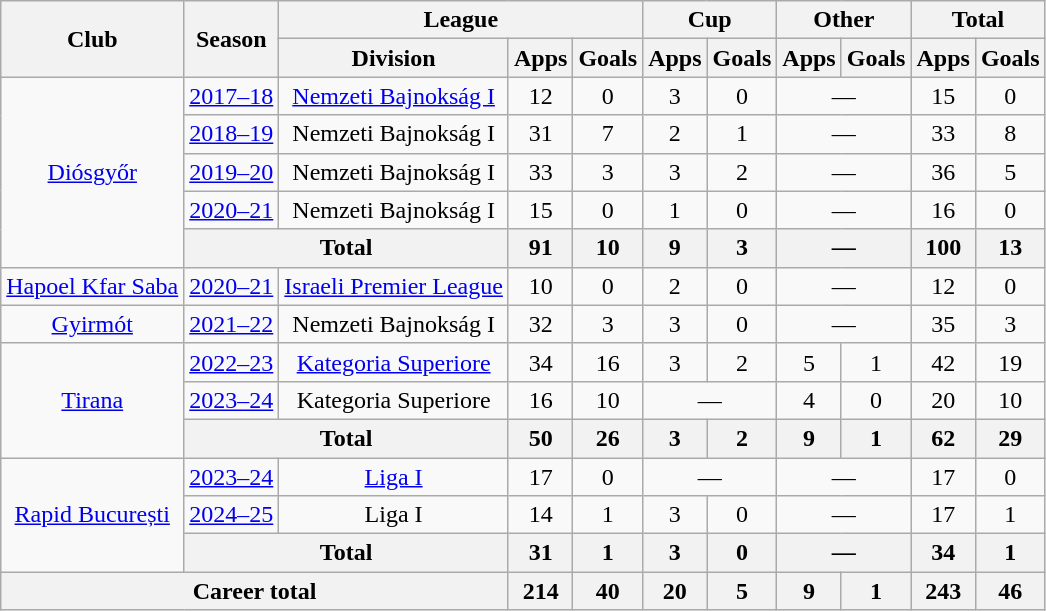<table class="wikitable" style="text-align:center">
<tr>
<th rowspan="2">Club</th>
<th rowspan="2">Season</th>
<th colspan="3">League</th>
<th colspan="2">Cup</th>
<th colspan="2">Other</th>
<th colspan="2">Total</th>
</tr>
<tr>
<th>Division</th>
<th>Apps</th>
<th>Goals</th>
<th>Apps</th>
<th>Goals</th>
<th>Apps</th>
<th>Goals</th>
<th>Apps</th>
<th>Goals</th>
</tr>
<tr>
<td rowspan="5"><a href='#'>Diósgyőr</a></td>
<td><a href='#'>2017–18</a></td>
<td><a href='#'>Nemzeti Bajnokság I</a></td>
<td>12</td>
<td>0</td>
<td>3</td>
<td>0</td>
<td colspan="2">—</td>
<td>15</td>
<td>0</td>
</tr>
<tr>
<td><a href='#'>2018–19</a></td>
<td>Nemzeti Bajnokság I</td>
<td>31</td>
<td>7</td>
<td>2</td>
<td>1</td>
<td colspan="2">—</td>
<td>33</td>
<td>8</td>
</tr>
<tr>
<td><a href='#'>2019–20</a></td>
<td>Nemzeti Bajnokság I</td>
<td>33</td>
<td>3</td>
<td>3</td>
<td>2</td>
<td colspan="2">—</td>
<td>36</td>
<td>5</td>
</tr>
<tr>
<td><a href='#'>2020–21</a></td>
<td>Nemzeti Bajnokság I</td>
<td>15</td>
<td>0</td>
<td>1</td>
<td>0</td>
<td colspan="2">—</td>
<td>16</td>
<td>0</td>
</tr>
<tr>
<th colspan="2">Total</th>
<th>91</th>
<th>10</th>
<th>9</th>
<th>3</th>
<th colspan="2">—</th>
<th>100</th>
<th>13</th>
</tr>
<tr>
<td><a href='#'>Hapoel Kfar Saba</a></td>
<td><a href='#'>2020–21</a></td>
<td><a href='#'>Israeli Premier League</a></td>
<td>10</td>
<td>0</td>
<td>2</td>
<td>0</td>
<td colspan="2">—</td>
<td>12</td>
<td>0</td>
</tr>
<tr>
<td><a href='#'>Gyirmót</a></td>
<td><a href='#'>2021–22</a></td>
<td>Nemzeti Bajnokság I</td>
<td>32</td>
<td>3</td>
<td>3</td>
<td>0</td>
<td colspan="2">—</td>
<td>35</td>
<td>3</td>
</tr>
<tr>
<td rowspan="3"><a href='#'>Tirana</a></td>
<td><a href='#'>2022–23</a></td>
<td><a href='#'>Kategoria Superiore</a></td>
<td>34</td>
<td>16</td>
<td>3</td>
<td>2</td>
<td>5</td>
<td>1</td>
<td>42</td>
<td>19</td>
</tr>
<tr>
<td><a href='#'>2023–24</a></td>
<td>Kategoria Superiore</td>
<td>16</td>
<td>10</td>
<td colspan="2">—</td>
<td>4</td>
<td>0</td>
<td>20</td>
<td>10</td>
</tr>
<tr>
<th colspan="2">Total</th>
<th>50</th>
<th>26</th>
<th>3</th>
<th>2</th>
<th>9</th>
<th>1</th>
<th>62</th>
<th>29</th>
</tr>
<tr>
<td rowspan="3"><a href='#'>Rapid București</a></td>
<td><a href='#'>2023–24</a></td>
<td><a href='#'>Liga I</a></td>
<td>17</td>
<td>0</td>
<td colspan="2">—</td>
<td colspan="2">—</td>
<td>17</td>
<td>0</td>
</tr>
<tr>
<td><a href='#'>2024–25</a></td>
<td>Liga I</td>
<td>14</td>
<td>1</td>
<td>3</td>
<td>0</td>
<td colspan="2">—</td>
<td>17</td>
<td>1</td>
</tr>
<tr>
<th colspan="2">Total</th>
<th>31</th>
<th>1</th>
<th>3</th>
<th>0</th>
<th colspan="2">—</th>
<th>34</th>
<th>1</th>
</tr>
<tr>
<th colspan="3">Career total</th>
<th>214</th>
<th>40</th>
<th>20</th>
<th>5</th>
<th>9</th>
<th>1</th>
<th>243</th>
<th>46</th>
</tr>
</table>
